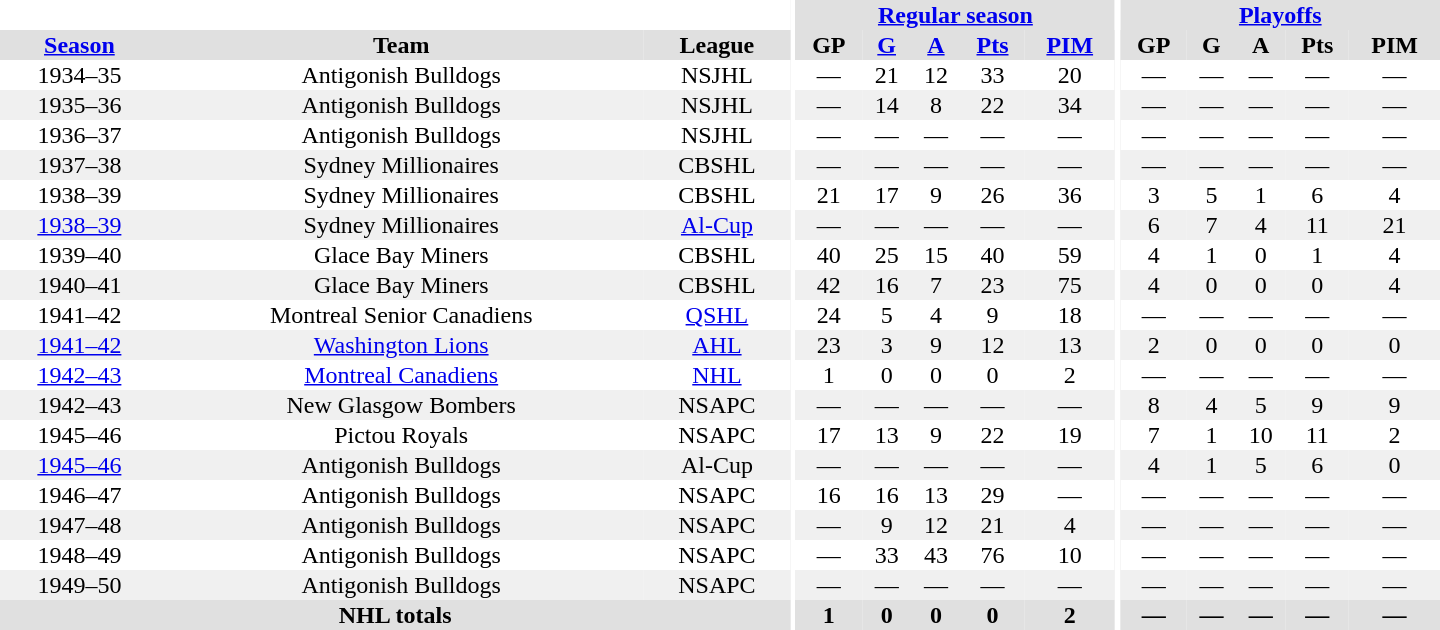<table border="0" cellpadding="1" cellspacing="0" style="text-align:center; width:60em">
<tr bgcolor="#e0e0e0">
<th colspan="3" bgcolor="#ffffff"></th>
<th rowspan="100" bgcolor="#ffffff"></th>
<th colspan="5"><a href='#'>Regular season</a></th>
<th rowspan="100" bgcolor="#ffffff"></th>
<th colspan="5"><a href='#'>Playoffs</a></th>
</tr>
<tr bgcolor="#e0e0e0">
<th><a href='#'>Season</a></th>
<th>Team</th>
<th>League</th>
<th>GP</th>
<th><a href='#'>G</a></th>
<th><a href='#'>A</a></th>
<th><a href='#'>Pts</a></th>
<th><a href='#'>PIM</a></th>
<th>GP</th>
<th>G</th>
<th>A</th>
<th>Pts</th>
<th>PIM</th>
</tr>
<tr>
<td>1934–35</td>
<td>Antigonish Bulldogs</td>
<td>NSJHL</td>
<td>—</td>
<td>21</td>
<td>12</td>
<td>33</td>
<td>20</td>
<td>—</td>
<td>—</td>
<td>—</td>
<td>—</td>
<td>—</td>
</tr>
<tr bgcolor="#f0f0f0">
<td>1935–36</td>
<td>Antigonish Bulldogs</td>
<td>NSJHL</td>
<td>—</td>
<td>14</td>
<td>8</td>
<td>22</td>
<td>34</td>
<td>—</td>
<td>—</td>
<td>—</td>
<td>—</td>
<td>—</td>
</tr>
<tr>
<td>1936–37</td>
<td>Antigonish Bulldogs</td>
<td>NSJHL</td>
<td>—</td>
<td>—</td>
<td>—</td>
<td>—</td>
<td>—</td>
<td>—</td>
<td>—</td>
<td>—</td>
<td>—</td>
<td>—</td>
</tr>
<tr bgcolor="#f0f0f0">
<td>1937–38</td>
<td>Sydney Millionaires</td>
<td>CBSHL</td>
<td>—</td>
<td>—</td>
<td>—</td>
<td>—</td>
<td>—</td>
<td>—</td>
<td>—</td>
<td>—</td>
<td>—</td>
<td>—</td>
</tr>
<tr>
<td>1938–39</td>
<td>Sydney Millionaires</td>
<td>CBSHL</td>
<td>21</td>
<td>17</td>
<td>9</td>
<td>26</td>
<td>36</td>
<td>3</td>
<td>5</td>
<td>1</td>
<td>6</td>
<td>4</td>
</tr>
<tr bgcolor="#f0f0f0">
<td><a href='#'>1938–39</a></td>
<td>Sydney Millionaires</td>
<td><a href='#'>Al-Cup</a></td>
<td>—</td>
<td>—</td>
<td>—</td>
<td>—</td>
<td>—</td>
<td>6</td>
<td>7</td>
<td>4</td>
<td>11</td>
<td>21</td>
</tr>
<tr>
<td>1939–40</td>
<td>Glace Bay Miners</td>
<td>CBSHL</td>
<td>40</td>
<td>25</td>
<td>15</td>
<td>40</td>
<td>59</td>
<td>4</td>
<td>1</td>
<td>0</td>
<td>1</td>
<td>4</td>
</tr>
<tr bgcolor="#f0f0f0">
<td>1940–41</td>
<td>Glace Bay Miners</td>
<td>CBSHL</td>
<td>42</td>
<td>16</td>
<td>7</td>
<td>23</td>
<td>75</td>
<td>4</td>
<td>0</td>
<td>0</td>
<td>0</td>
<td>4</td>
</tr>
<tr>
<td>1941–42</td>
<td>Montreal Senior Canadiens</td>
<td><a href='#'>QSHL</a></td>
<td>24</td>
<td>5</td>
<td>4</td>
<td>9</td>
<td>18</td>
<td>—</td>
<td>—</td>
<td>—</td>
<td>—</td>
<td>—</td>
</tr>
<tr bgcolor="#f0f0f0">
<td><a href='#'>1941–42</a></td>
<td><a href='#'>Washington Lions</a></td>
<td><a href='#'>AHL</a></td>
<td>23</td>
<td>3</td>
<td>9</td>
<td>12</td>
<td>13</td>
<td>2</td>
<td>0</td>
<td>0</td>
<td>0</td>
<td>0</td>
</tr>
<tr>
<td><a href='#'>1942–43</a></td>
<td><a href='#'>Montreal Canadiens</a></td>
<td><a href='#'>NHL</a></td>
<td>1</td>
<td>0</td>
<td>0</td>
<td>0</td>
<td>2</td>
<td>—</td>
<td>—</td>
<td>—</td>
<td>—</td>
<td>—</td>
</tr>
<tr bgcolor="#f0f0f0">
<td>1942–43</td>
<td>New Glasgow Bombers</td>
<td>NSAPC</td>
<td>—</td>
<td>—</td>
<td>—</td>
<td>—</td>
<td>—</td>
<td>8</td>
<td>4</td>
<td>5</td>
<td>9</td>
<td>9</td>
</tr>
<tr>
<td>1945–46</td>
<td>Pictou Royals</td>
<td>NSAPC</td>
<td>17</td>
<td>13</td>
<td>9</td>
<td>22</td>
<td>19</td>
<td>7</td>
<td>1</td>
<td>10</td>
<td>11</td>
<td>2</td>
</tr>
<tr bgcolor="#f0f0f0">
<td><a href='#'>1945–46</a></td>
<td>Antigonish Bulldogs</td>
<td>Al-Cup</td>
<td>—</td>
<td>—</td>
<td>—</td>
<td>—</td>
<td>—</td>
<td>4</td>
<td>1</td>
<td>5</td>
<td>6</td>
<td>0</td>
</tr>
<tr>
<td>1946–47</td>
<td>Antigonish Bulldogs</td>
<td>NSAPC</td>
<td>16</td>
<td>16</td>
<td>13</td>
<td>29</td>
<td>—</td>
<td>—</td>
<td>—</td>
<td>—</td>
<td>—</td>
<td>—</td>
</tr>
<tr bgcolor="#f0f0f0">
<td>1947–48</td>
<td>Antigonish Bulldogs</td>
<td>NSAPC</td>
<td>—</td>
<td>9</td>
<td>12</td>
<td>21</td>
<td>4</td>
<td>—</td>
<td>—</td>
<td>—</td>
<td>—</td>
<td>—</td>
</tr>
<tr>
<td>1948–49</td>
<td>Antigonish Bulldogs</td>
<td>NSAPC</td>
<td>—</td>
<td>33</td>
<td>43</td>
<td>76</td>
<td>10</td>
<td>—</td>
<td>—</td>
<td>—</td>
<td>—</td>
<td>—</td>
</tr>
<tr bgcolor="#f0f0f0">
<td>1949–50</td>
<td>Antigonish Bulldogs</td>
<td>NSAPC</td>
<td>—</td>
<td>—</td>
<td>—</td>
<td>—</td>
<td>—</td>
<td>—</td>
<td>—</td>
<td>—</td>
<td>—</td>
<td>—</td>
</tr>
<tr bgcolor="#e0e0e0">
<th colspan="3">NHL totals</th>
<th>1</th>
<th>0</th>
<th>0</th>
<th>0</th>
<th>2</th>
<th>—</th>
<th>—</th>
<th>—</th>
<th>—</th>
<th>—</th>
</tr>
</table>
